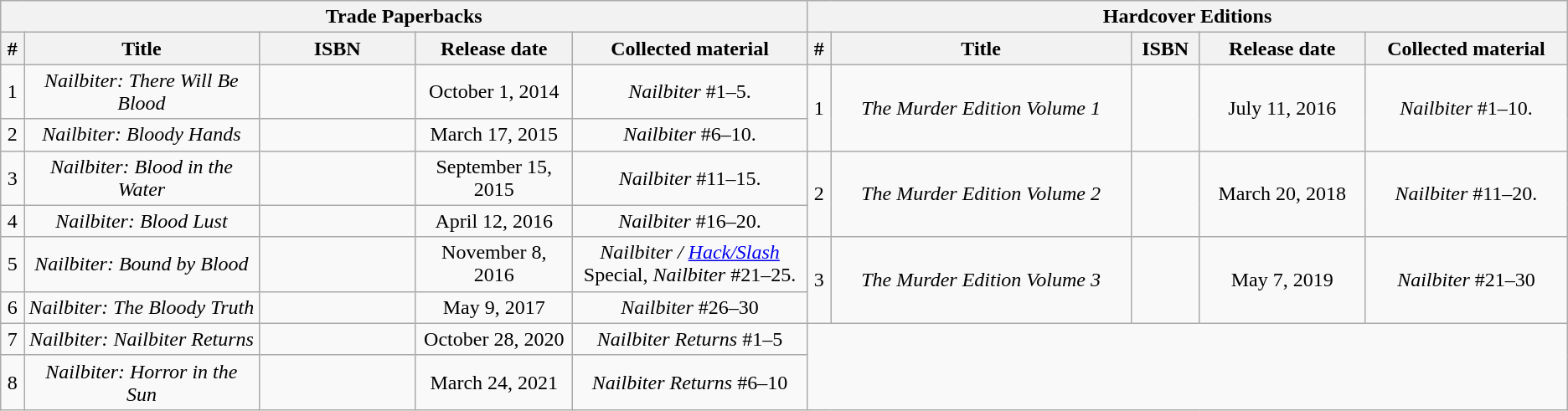<table class="wikitable collapsible sortable" style="text-align:center;">
<tr>
<th colspan="5">Trade Paperbacks</th>
<th colspan="5">Hardcover Editions</th>
</tr>
<tr>
<th>#</th>
<th width="15%">Title</th>
<th width="10%">ISBN</th>
<th width="10%">Release date</th>
<th width="15%">Collected material</th>
<th>#</th>
<th>Title</th>
<th>ISBN</th>
<th>Release date</th>
<th>Collected material</th>
</tr>
<tr>
<td>1</td>
<td><em>Nailbiter: There Will Be Blood</em></td>
<td></td>
<td>October 1, 2014</td>
<td><em>Nailbiter</em> #1–5.</td>
<td rowspan="2">1</td>
<td rowspan="2"><em>The Murder Edition Volume 1</em></td>
<td rowspan="2"></td>
<td rowspan="2">July 11, 2016</td>
<td rowspan="2"><em>Nailbiter</em> #1–10.</td>
</tr>
<tr>
<td>2</td>
<td><em>Nailbiter: Bloody Hands</em></td>
<td></td>
<td>March 17, 2015</td>
<td><em>Nailbiter</em> #6–10.</td>
</tr>
<tr>
<td>3</td>
<td><em>Nailbiter: Blood in the Water</em></td>
<td></td>
<td>September 15, 2015</td>
<td><em>Nailbiter</em> #11–15.</td>
<td rowspan="2">2</td>
<td rowspan="2"><em>The Murder Edition Volume 2</em></td>
<td rowspan="2"></td>
<td rowspan="2">March 20, 2018</td>
<td rowspan="2"><em>Nailbiter</em> #11–20.</td>
</tr>
<tr>
<td>4</td>
<td><em>Nailbiter: Blood Lust</em></td>
<td></td>
<td>April 12, 2016</td>
<td><em>Nailbiter</em> #16–20.</td>
</tr>
<tr>
<td>5</td>
<td><em>Nailbiter: Bound by Blood</em></td>
<td></td>
<td>November 8, 2016</td>
<td><em>Nailbiter / <a href='#'>Hack/Slash</a></em> Special, <em>Nailbiter</em> #21–25.</td>
<td rowspan="2">3</td>
<td rowspan="2"><em>The Murder Edition Volume 3</em></td>
<td rowspan="2"></td>
<td rowspan="2">May 7, 2019</td>
<td rowspan="2"><em>Nailbiter</em> #21–30</td>
</tr>
<tr>
<td>6</td>
<td><em>Nailbiter: The Bloody Truth</em></td>
<td></td>
<td>May 9, 2017</td>
<td><em>Nailbiter</em> #26–30</td>
</tr>
<tr>
<td>7</td>
<td><em>Nailbiter: Nailbiter Returns</em></td>
<td></td>
<td>October 28, 2020</td>
<td><em>Nailbiter Returns</em> #1–5</td>
</tr>
<tr>
<td>8</td>
<td><em>Nailbiter: Horror in the Sun</em></td>
<td></td>
<td>March 24, 2021</td>
<td><em>Nailbiter Returns</em> #6–10</td>
</tr>
</table>
